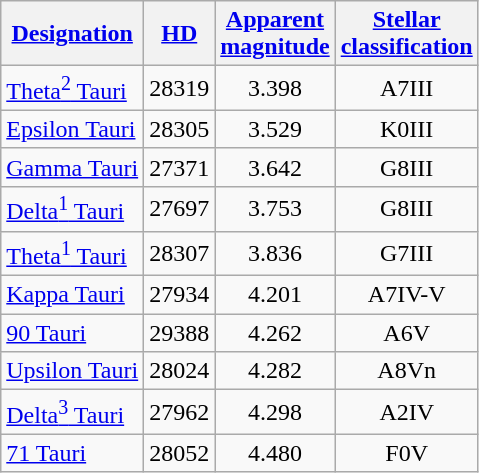<table class="wikitable" style="text-align: center;">
<tr>
<th><a href='#'>Designation</a></th>
<th><a href='#'>HD</a></th>
<th><a href='#'>Apparent<br>magnitude</a></th>
<th><a href='#'>Stellar<br>classification</a></th>
</tr>
<tr>
<td style="text-align: left;"><a href='#'>Theta<sup>2</sup> Tauri</a></td>
<td>28319</td>
<td>3.398</td>
<td>A7III</td>
</tr>
<tr>
<td style="text-align: left;"><a href='#'>Epsilon Tauri</a></td>
<td>28305</td>
<td>3.529</td>
<td>K0III</td>
</tr>
<tr>
<td style="text-align: left;"><a href='#'>Gamma Tauri</a></td>
<td>27371</td>
<td>3.642</td>
<td>G8III</td>
</tr>
<tr>
<td style="text-align: left;"><a href='#'>Delta<sup>1</sup> Tauri</a></td>
<td>27697</td>
<td>3.753</td>
<td>G8III</td>
</tr>
<tr>
<td style="text-align: left;"><a href='#'>Theta<sup>1</sup> Tauri</a></td>
<td>28307</td>
<td>3.836</td>
<td>G7III</td>
</tr>
<tr>
<td style="text-align: left;"><a href='#'>Kappa Tauri</a></td>
<td>27934</td>
<td>4.201</td>
<td>A7IV-V</td>
</tr>
<tr>
<td style="text-align: left;"><a href='#'>90 Tauri</a></td>
<td>29388</td>
<td>4.262</td>
<td>A6V</td>
</tr>
<tr>
<td style="text-align: left;"><a href='#'>Upsilon Tauri</a></td>
<td>28024</td>
<td>4.282</td>
<td>A8Vn</td>
</tr>
<tr>
<td style="text-align: left;"><a href='#'>Delta<sup>3</sup> Tauri</a></td>
<td>27962</td>
<td>4.298</td>
<td>A2IV</td>
</tr>
<tr>
<td style="text-align: left;"><a href='#'>71 Tauri</a></td>
<td>28052</td>
<td>4.480</td>
<td>F0V</td>
</tr>
</table>
